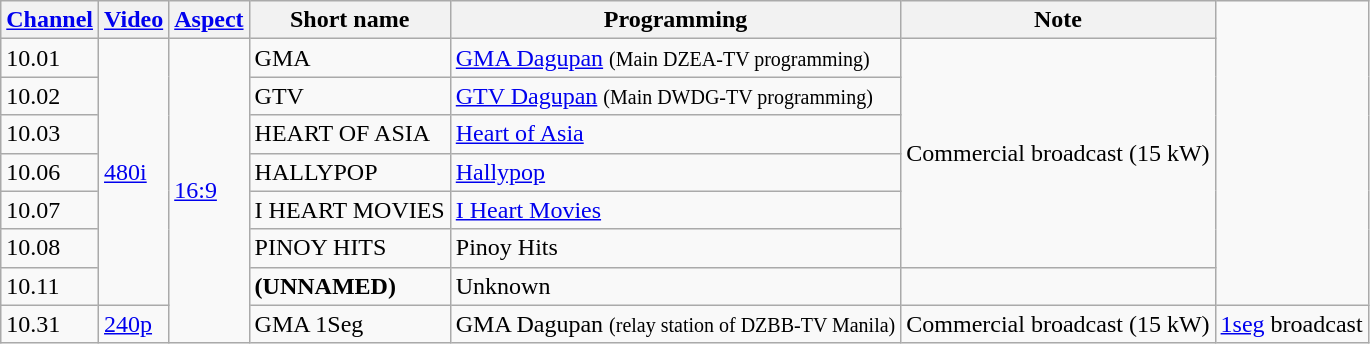<table class="wikitable">
<tr>
<th><a href='#'>Channel</a></th>
<th><a href='#'>Video</a></th>
<th><a href='#'>Aspect</a></th>
<th>Short name</th>
<th>Programming</th>
<th>Note</th>
</tr>
<tr>
<td>10.01</td>
<td rowspan="7"><a href='#'>480i</a></td>
<td rowspan="8"><a href='#'>16:9</a></td>
<td>GMA</td>
<td><a href='#'>GMA Dagupan</a> <small>(Main DZEA-TV programming)</small></td>
<td rowspan="6">Commercial broadcast (15 kW)</td>
</tr>
<tr>
<td>10.02</td>
<td>GTV</td>
<td><a href='#'>GTV Dagupan</a> <small>(Main DWDG-TV programming)</small></td>
</tr>
<tr>
<td>10.03</td>
<td>HEART OF ASIA</td>
<td><a href='#'>Heart of Asia</a></td>
</tr>
<tr>
<td>10.06</td>
<td>HALLYPOP</td>
<td><a href='#'>Hallypop</a></td>
</tr>
<tr>
<td>10.07</td>
<td>I HEART MOVIES</td>
<td><a href='#'>I Heart Movies</a></td>
</tr>
<tr>
<td>10.08</td>
<td>PINOY HITS</td>
<td>Pinoy Hits</td>
</tr>
<tr>
<td>10.11</td>
<td><strong>(UNNAMED)</strong></td>
<td>Unknown</td>
<td></td>
</tr>
<tr>
<td>10.31</td>
<td><a href='#'>240p</a></td>
<td>GMA 1Seg</td>
<td>GMA Dagupan <small>(relay station of DZBB-TV Manila)</small></td>
<td rowspan="6">Commercial broadcast (15 kW)</td>
<td><a href='#'>1seg</a> broadcast</td>
</tr>
</table>
